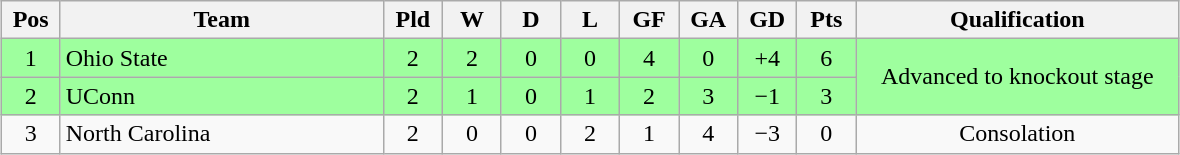<table class="wikitable" style="text-align:center; margin: 1em auto">
<tr>
<th style="width:2em">Pos</th>
<th style="width:13em">Team</th>
<th style="width:2em">Pld</th>
<th style="width:2em">W</th>
<th style="width:2em">D</th>
<th style="width:2em">L</th>
<th style="width:2em">GF</th>
<th style="width:2em">GA</th>
<th style="width:2em">GD</th>
<th style="width:2em">Pts</th>
<th style="width:13em">Qualification</th>
</tr>
<tr bgcolor="#9eff9e">
<td>1</td>
<td style="text-align:left">Ohio State</td>
<td>2</td>
<td>2</td>
<td>0</td>
<td>0</td>
<td>4</td>
<td>0</td>
<td>+4</td>
<td>6</td>
<td rowspan="2">Advanced to knockout stage</td>
</tr>
<tr bgcolor="#9eff9e">
<td>2</td>
<td style="text-align:left">UConn</td>
<td>2</td>
<td>1</td>
<td>0</td>
<td>1</td>
<td>2</td>
<td>3</td>
<td>−1</td>
<td>3</td>
</tr>
<tr>
<td>3</td>
<td style="text-align:left">North Carolina</td>
<td>2</td>
<td>0</td>
<td>0</td>
<td>2</td>
<td>1</td>
<td>4</td>
<td>−3</td>
<td>0</td>
<td>Consolation</td>
</tr>
</table>
